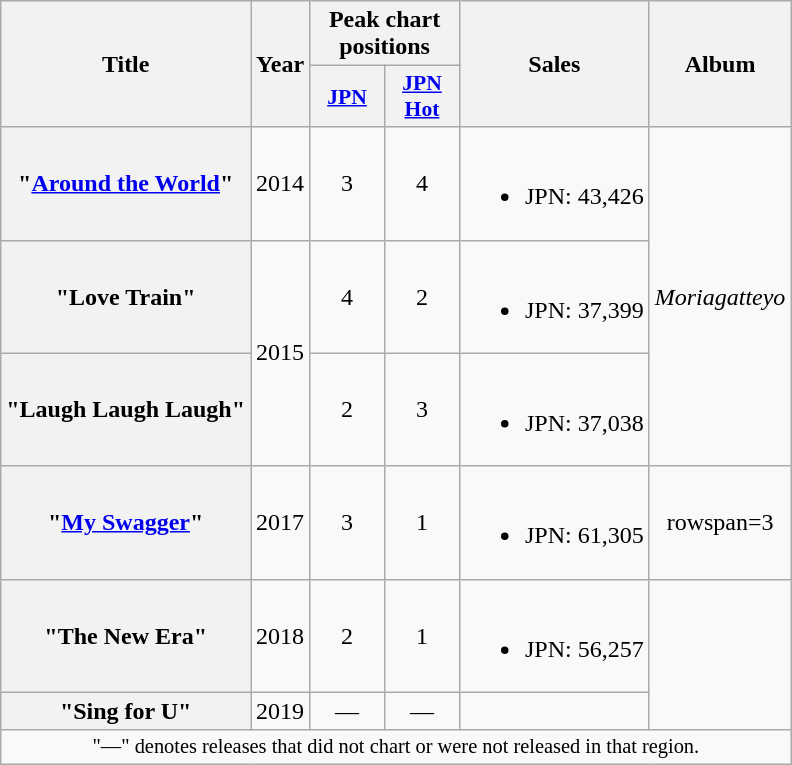<table class="wikitable plainrowheaders" style="text-align:center">
<tr>
<th scope="col" rowspan="2">Title</th>
<th scope="col" rowspan="2">Year</th>
<th scope="col" colspan="2">Peak chart positions</th>
<th scope="col" rowspan="2">Sales</th>
<th scope="col" rowspan="2">Album</th>
</tr>
<tr>
<th scope="col" style="width:3em;font-size:90%"><a href='#'>JPN</a><br></th>
<th scope="col" style="width:3em;font-size:90%"><a href='#'>JPN<br>Hot</a><br></th>
</tr>
<tr>
<th scope="row">"<a href='#'>Around the World</a>"</th>
<td>2014</td>
<td>3</td>
<td>4</td>
<td><br><ul><li>JPN: 43,426</li></ul></td>
<td rowspan="3"><em>Moriagatteyo</em></td>
</tr>
<tr>
<th scope="row">"Love Train"</th>
<td rowspan="2">2015</td>
<td>4</td>
<td>2</td>
<td><br><ul><li>JPN: 37,399</li></ul></td>
</tr>
<tr>
<th scope="row">"Laugh Laugh Laugh"</th>
<td>2</td>
<td>3</td>
<td><br><ul><li>JPN: 37,038</li></ul></td>
</tr>
<tr>
<th scope="row">"<a href='#'>My Swagger</a>"</th>
<td>2017</td>
<td>3</td>
<td>1</td>
<td><br><ul><li>JPN: 61,305</li></ul></td>
<td>rowspan=3 </td>
</tr>
<tr>
<th scope="row">"The New Era"</th>
<td>2018</td>
<td>2</td>
<td>1</td>
<td><br><ul><li>JPN: 56,257</li></ul></td>
</tr>
<tr>
<th scope="row">"Sing for U"</th>
<td>2019</td>
<td>—</td>
<td>—</td>
<td></td>
</tr>
<tr>
<td colspan="6" style="font-size:85%">"—" denotes releases that did not chart or were not released in that region.</td>
</tr>
</table>
